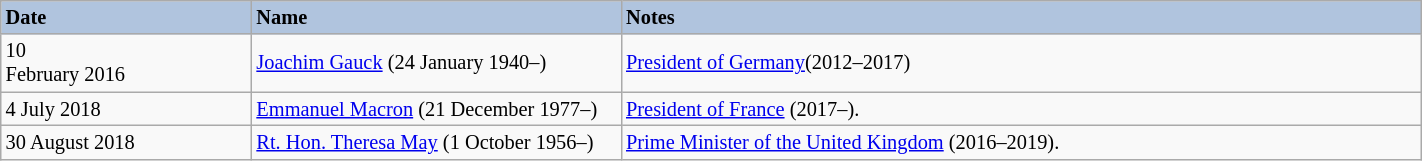<table class="wikitable"  style="width:75%; font-size:85%; border:gray solid 1px; text-align:middle;">
<tr>
<th style="text-align: left;background:#B0C4DE">Date</th>
<th style="width:240px; text-align:left; background:#b0c4de;">Name</th>
<th style="text-align: left;background:#B0C4DE">Notes</th>
</tr>
<tr>
<td>10<br>February
2016</td>
<td><a href='#'>Joachim Gauck</a> (24 January 1940–)</td>
<td><a href='#'>President of Germany</a>(2012–2017)</td>
</tr>
<tr>
<td>4 July 2018</td>
<td><a href='#'>Emmanuel Macron</a> (21 December 1977–)</td>
<td><a href='#'>President of France</a> (2017–).</td>
</tr>
<tr>
<td>30 August 2018</td>
<td><a href='#'>Rt. Hon. Theresa May</a> (1 October 1956–)</td>
<td><a href='#'>Prime Minister of the United Kingdom</a> (2016–2019).</td>
</tr>
</table>
